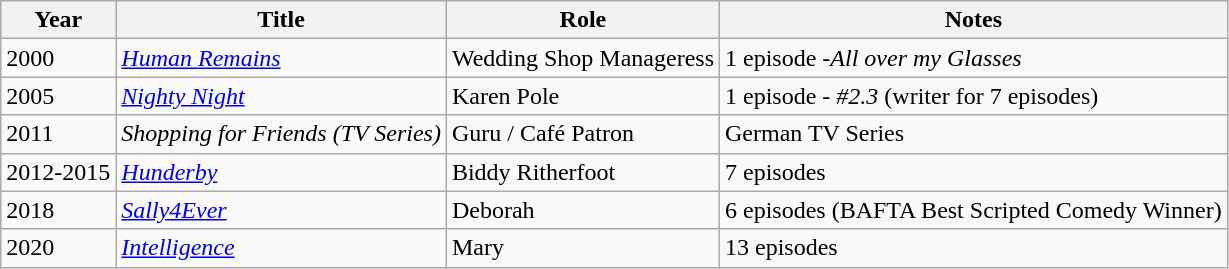<table class="wikitable">
<tr>
<th>Year</th>
<th>Title</th>
<th>Role</th>
<th>Notes</th>
</tr>
<tr>
<td>2000</td>
<td><em><a href='#'>Human Remains</a></em></td>
<td>Wedding Shop Manageress</td>
<td>1 episode -<em>All over my Glasses</em> </td>
</tr>
<tr>
<td>2005</td>
<td><em><a href='#'>Nighty Night</a></em></td>
<td>Karen Pole</td>
<td>1 episode -<em> #2.3</em> (writer for 7 episodes) </td>
</tr>
<tr>
<td>2011</td>
<td><em> Shopping for Friends (TV Series) </em></td>
<td>Guru / Café Patron</td>
<td>German TV Series</td>
</tr>
<tr>
<td>2012-2015</td>
<td><em><a href='#'>Hunderby</a></em></td>
<td>Biddy Ritherfoot</td>
<td>7 episodes</td>
</tr>
<tr>
<td>2018</td>
<td><em><a href='#'>Sally4Ever</a></em></td>
<td>Deborah</td>
<td>6 episodes (BAFTA Best Scripted Comedy Winner)</td>
</tr>
<tr>
<td>2020</td>
<td><em><a href='#'>Intelligence</a></em> </td>
<td>Mary</td>
<td>13 episodes</td>
</tr>
</table>
